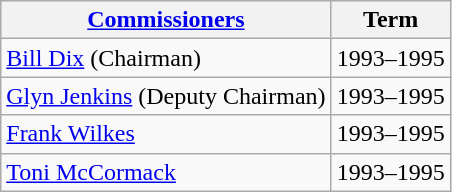<table class="wikitable">
<tr>
<th><a href='#'>Commissioners</a></th>
<th>Term</th>
</tr>
<tr>
<td><a href='#'>Bill Dix</a> (Chairman)</td>
<td>1993–1995</td>
</tr>
<tr>
<td><a href='#'>Glyn Jenkins</a> (Deputy Chairman)</td>
<td>1993–1995</td>
</tr>
<tr>
<td><a href='#'>Frank Wilkes</a></td>
<td>1993–1995</td>
</tr>
<tr>
<td><a href='#'>Toni McCormack</a></td>
<td>1993–1995</td>
</tr>
</table>
